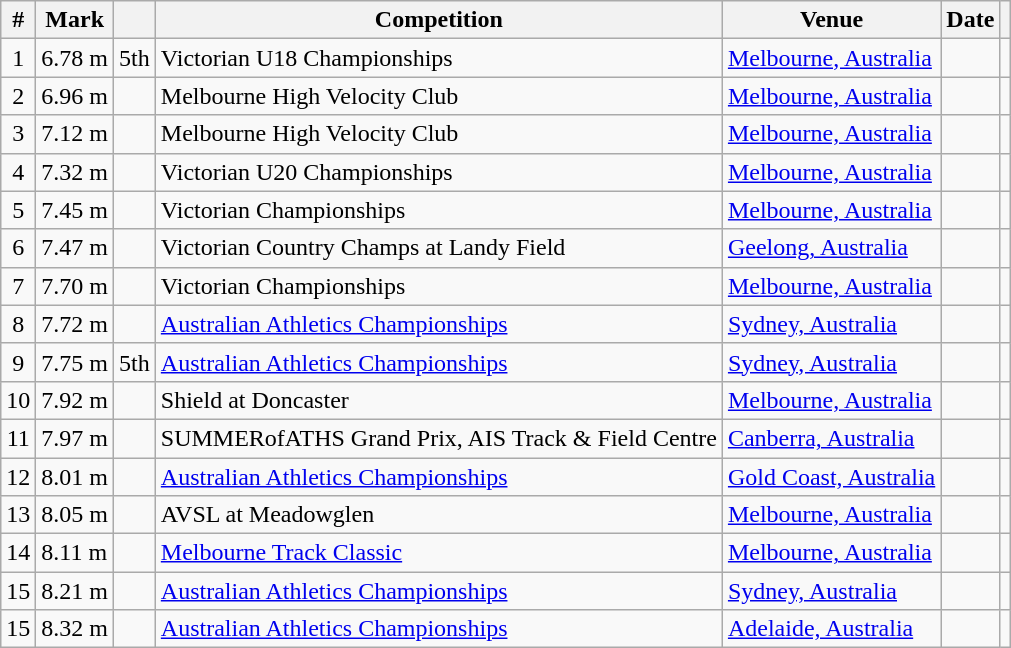<table class="wikitable sortable">
<tr>
<th>#</th>
<th>Mark</th>
<th class=unsortable></th>
<th>Competition</th>
<th>Venue</th>
<th>Date</th>
<th></th>
</tr>
<tr>
<td align=center>1</td>
<td>6.78 m <small></small></td>
<td>5th</td>
<td>Victorian U18 Championships</td>
<td><a href='#'>Melbourne, Australia</a></td>
<td align=right></td>
<td></td>
</tr>
<tr>
<td align=center>2</td>
<td>6.96 m <small></small></td>
<td></td>
<td>Melbourne High Velocity Club</td>
<td><a href='#'>Melbourne, Australia</a></td>
<td align=right></td>
<td></td>
</tr>
<tr>
<td align=center>3</td>
<td>7.12 m <small></small></td>
<td></td>
<td>Melbourne High Velocity Club</td>
<td><a href='#'>Melbourne, Australia</a></td>
<td align=right></td>
<td></td>
</tr>
<tr>
<td align=center>4</td>
<td>7.32 m <small></small></td>
<td></td>
<td>Victorian U20 Championships</td>
<td><a href='#'>Melbourne, Australia</a></td>
<td align=right></td>
<td></td>
</tr>
<tr>
<td align=center>5</td>
<td>7.45 m <small></small></td>
<td></td>
<td>Victorian Championships</td>
<td><a href='#'>Melbourne, Australia</a></td>
<td align=right></td>
<td></td>
</tr>
<tr>
<td align=center>6</td>
<td>7.47 m <small></small></td>
<td></td>
<td>Victorian Country Champs at Landy Field</td>
<td><a href='#'>Geelong, Australia</a></td>
<td align=right></td>
<td></td>
</tr>
<tr>
<td align=center>7</td>
<td>7.70 m <small></small></td>
<td></td>
<td>Victorian Championships</td>
<td><a href='#'>Melbourne, Australia</a></td>
<td align=right></td>
<td></td>
</tr>
<tr>
<td align=center>8</td>
<td>7.72 m <small></small></td>
<td> </td>
<td><a href='#'>Australian Athletics Championships</a></td>
<td><a href='#'>Sydney, Australia</a></td>
<td align=right><a href='#'></a></td>
<td></td>
</tr>
<tr>
<td align=center>9</td>
<td>7.75 m <small></small></td>
<td>5th</td>
<td><a href='#'>Australian Athletics Championships</a></td>
<td><a href='#'>Sydney, Australia</a></td>
<td align=right><a href='#'></a></td>
<td></td>
</tr>
<tr>
<td align=center>10</td>
<td>7.92 m <small></small></td>
<td></td>
<td>Shield at Doncaster</td>
<td><a href='#'>Melbourne, Australia</a></td>
<td align=right></td>
<td></td>
</tr>
<tr>
<td align=center>11</td>
<td>7.97 m <small></small></td>
<td></td>
<td>SUMMERofATHS Grand Prix, AIS Track & Field Centre</td>
<td><a href='#'>Canberra, Australia</a></td>
<td align=right></td>
<td></td>
</tr>
<tr>
<td align=center>12</td>
<td>8.01 m <small></small></td>
<td></td>
<td><a href='#'>Australian Athletics Championships</a></td>
<td><a href='#'>Gold Coast, Australia</a></td>
<td align=right><a href='#'></a></td>
<td></td>
</tr>
<tr>
<td align=center>13</td>
<td>8.05 m <small></small></td>
<td></td>
<td>AVSL at Meadowglen</td>
<td><a href='#'>Melbourne, Australia</a></td>
<td align=right></td>
<td></td>
</tr>
<tr>
<td align=center>14</td>
<td>8.11 m <small></small></td>
<td></td>
<td><a href='#'>Melbourne Track Classic</a></td>
<td><a href='#'>Melbourne, Australia</a></td>
<td align=right></td>
<td></td>
</tr>
<tr>
<td align=center>15</td>
<td>8.21 m <small></small></td>
<td></td>
<td><a href='#'>Australian Athletics Championships</a></td>
<td><a href='#'>Sydney, Australia</a></td>
<td align=right><a href='#'></a></td>
<td></td>
</tr>
<tr>
<td align=center>15</td>
<td>8.32 m <small></small></td>
<td></td>
<td><a href='#'>Australian Athletics Championships</a></td>
<td><a href='#'>Adelaide, Australia</a></td>
<td align=right><a href='#'></a></td>
<td></td>
</tr>
</table>
